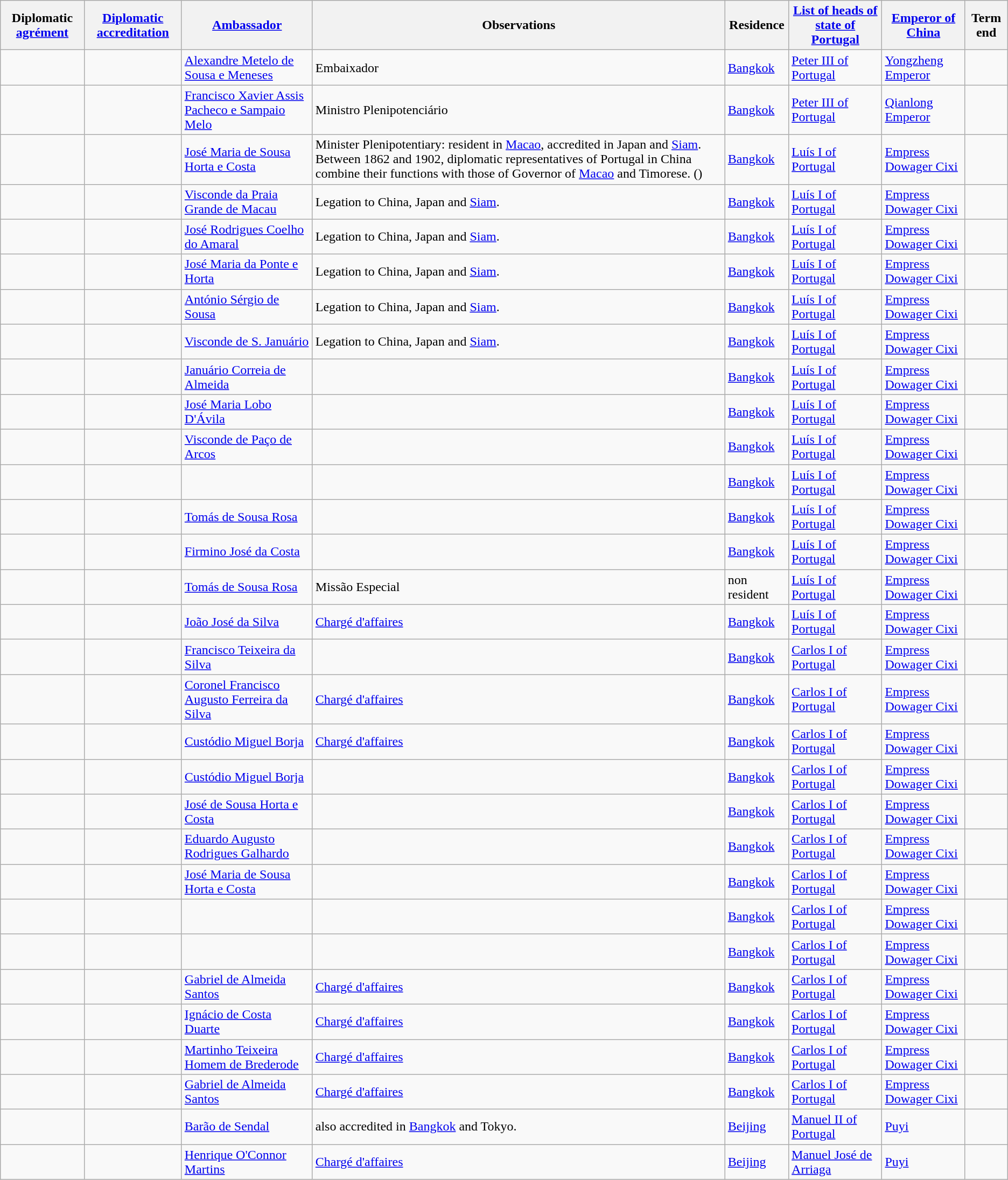<table class="wikitable sortable">
<tr>
<th>Diplomatic <a href='#'>agrément</a></th>
<th><a href='#'>Diplomatic accreditation</a></th>
<th><a href='#'>Ambassador</a></th>
<th>Observations</th>
<th>Residence</th>
<th><a href='#'>List of heads of state of Portugal</a></th>
<th><a href='#'>Emperor of China</a></th>
<th>Term end</th>
</tr>
<tr>
<td></td>
<td></td>
<td><a href='#'>Alexandre Metelo de Sousa e Meneses</a></td>
<td>Embaixador</td>
<td><a href='#'>Bangkok</a></td>
<td><a href='#'>Peter III of Portugal</a></td>
<td><a href='#'>Yongzheng Emperor</a></td>
<td></td>
</tr>
<tr>
<td></td>
<td></td>
<td><a href='#'>Francisco Xavier Assis Pacheco e Sampaio Melo</a></td>
<td>Ministro Plenipotenciário</td>
<td><a href='#'>Bangkok</a></td>
<td><a href='#'>Peter III of Portugal</a></td>
<td><a href='#'>Qianlong Emperor</a></td>
<td></td>
</tr>
<tr>
<td></td>
<td></td>
<td><a href='#'>José Maria de Sousa Horta e Costa</a></td>
<td>Minister Plenipotentiary: resident in <a href='#'>Macao</a>, accredited in Japan and <a href='#'>Siam</a>. Between 1862 and 1902, diplomatic representatives of Portugal in China combine their functions with those of Governor of <a href='#'>Macao</a> and Timorese. ()</td>
<td><a href='#'>Bangkok</a></td>
<td><a href='#'>Luís I of Portugal</a></td>
<td><a href='#'>Empress Dowager Cixi</a></td>
<td></td>
</tr>
<tr>
<td></td>
<td></td>
<td><a href='#'>Visconde da Praia Grande de Macau</a></td>
<td>Legation to China, Japan and <a href='#'>Siam</a>.</td>
<td><a href='#'>Bangkok</a></td>
<td><a href='#'>Luís I of Portugal</a></td>
<td><a href='#'>Empress Dowager Cixi</a></td>
<td></td>
</tr>
<tr>
<td></td>
<td></td>
<td><a href='#'>José Rodrigues Coelho do Amaral</a></td>
<td>Legation to China, Japan and <a href='#'>Siam</a>.</td>
<td><a href='#'>Bangkok</a></td>
<td><a href='#'>Luís I of Portugal</a></td>
<td><a href='#'>Empress Dowager Cixi</a></td>
<td></td>
</tr>
<tr>
<td></td>
<td></td>
<td><a href='#'>José Maria da Ponte e Horta</a></td>
<td>Legation to China, Japan and <a href='#'>Siam</a>.</td>
<td><a href='#'>Bangkok</a></td>
<td><a href='#'>Luís I of Portugal</a></td>
<td><a href='#'>Empress Dowager Cixi</a></td>
<td></td>
</tr>
<tr>
<td></td>
<td></td>
<td><a href='#'>António Sérgio de Sousa</a></td>
<td>Legation to China, Japan and <a href='#'>Siam</a>.</td>
<td><a href='#'>Bangkok</a></td>
<td><a href='#'>Luís I of Portugal</a></td>
<td><a href='#'>Empress Dowager Cixi</a></td>
<td></td>
</tr>
<tr>
<td></td>
<td></td>
<td><a href='#'>Visconde de S. Januário</a></td>
<td>Legation to China, Japan and <a href='#'>Siam</a>.</td>
<td><a href='#'>Bangkok</a></td>
<td><a href='#'>Luís I of Portugal</a></td>
<td><a href='#'>Empress Dowager Cixi</a></td>
<td></td>
</tr>
<tr>
<td></td>
<td></td>
<td><a href='#'>Januário Correia de Almeida</a></td>
<td></td>
<td><a href='#'>Bangkok</a></td>
<td><a href='#'>Luís I of Portugal</a></td>
<td><a href='#'>Empress Dowager Cixi</a></td>
<td></td>
</tr>
<tr>
<td></td>
<td></td>
<td><a href='#'>José Maria Lobo D'Ávila</a></td>
<td></td>
<td><a href='#'>Bangkok</a></td>
<td><a href='#'>Luís I of Portugal</a></td>
<td><a href='#'>Empress Dowager Cixi</a></td>
<td></td>
</tr>
<tr>
<td></td>
<td></td>
<td><a href='#'>Visconde de Paço de Arcos</a></td>
<td></td>
<td><a href='#'>Bangkok</a></td>
<td><a href='#'>Luís I of Portugal</a></td>
<td><a href='#'>Empress Dowager Cixi</a></td>
<td></td>
</tr>
<tr>
<td></td>
<td></td>
<td></td>
<td></td>
<td><a href='#'>Bangkok</a></td>
<td><a href='#'>Luís I of Portugal</a></td>
<td><a href='#'>Empress Dowager Cixi</a></td>
<td></td>
</tr>
<tr>
<td></td>
<td></td>
<td><a href='#'>Tomás de Sousa Rosa</a></td>
<td></td>
<td><a href='#'>Bangkok</a></td>
<td><a href='#'>Luís I of Portugal</a></td>
<td><a href='#'>Empress Dowager Cixi</a></td>
<td></td>
</tr>
<tr>
<td></td>
<td></td>
<td><a href='#'>Firmino José da Costa</a></td>
<td></td>
<td><a href='#'>Bangkok</a></td>
<td><a href='#'>Luís I of Portugal</a></td>
<td><a href='#'>Empress Dowager Cixi</a></td>
<td></td>
</tr>
<tr>
<td></td>
<td></td>
<td><a href='#'>Tomás de Sousa Rosa</a></td>
<td>Missão Especial</td>
<td>non resident</td>
<td><a href='#'>Luís I of Portugal</a></td>
<td><a href='#'>Empress Dowager Cixi</a></td>
<td></td>
</tr>
<tr>
<td></td>
<td></td>
<td><a href='#'>João José da Silva</a></td>
<td><a href='#'>Chargé d'affaires</a></td>
<td><a href='#'>Bangkok</a></td>
<td><a href='#'>Luís I of Portugal</a></td>
<td><a href='#'>Empress Dowager Cixi</a></td>
<td></td>
</tr>
<tr>
<td></td>
<td></td>
<td><a href='#'>Francisco Teixeira da Silva</a></td>
<td></td>
<td><a href='#'>Bangkok</a></td>
<td><a href='#'>Carlos I of Portugal</a></td>
<td><a href='#'>Empress Dowager Cixi</a></td>
<td></td>
</tr>
<tr>
<td></td>
<td></td>
<td><a href='#'>Coronel Francisco Augusto Ferreira da Silva</a></td>
<td><a href='#'>Chargé d'affaires</a></td>
<td><a href='#'>Bangkok</a></td>
<td><a href='#'>Carlos I of Portugal</a></td>
<td><a href='#'>Empress Dowager Cixi</a></td>
<td></td>
</tr>
<tr>
<td></td>
<td></td>
<td><a href='#'>Custódio Miguel Borja</a></td>
<td><a href='#'>Chargé d'affaires</a></td>
<td><a href='#'>Bangkok</a></td>
<td><a href='#'>Carlos I of Portugal</a></td>
<td><a href='#'>Empress Dowager Cixi</a></td>
<td></td>
</tr>
<tr>
<td></td>
<td></td>
<td><a href='#'>Custódio Miguel Borja</a></td>
<td></td>
<td><a href='#'>Bangkok</a></td>
<td><a href='#'>Carlos I of Portugal</a></td>
<td><a href='#'>Empress Dowager Cixi</a></td>
<td></td>
</tr>
<tr>
<td></td>
<td></td>
<td><a href='#'>José de Sousa Horta e Costa</a></td>
<td></td>
<td><a href='#'>Bangkok</a></td>
<td><a href='#'>Carlos I of Portugal</a></td>
<td><a href='#'>Empress Dowager Cixi</a></td>
<td></td>
</tr>
<tr>
<td></td>
<td></td>
<td><a href='#'>Eduardo Augusto Rodrigues Galhardo</a></td>
<td></td>
<td><a href='#'>Bangkok</a></td>
<td><a href='#'>Carlos I of Portugal</a></td>
<td><a href='#'>Empress Dowager Cixi</a></td>
<td></td>
</tr>
<tr>
<td></td>
<td></td>
<td><a href='#'>José Maria de Sousa Horta e Costa</a></td>
<td></td>
<td><a href='#'>Bangkok</a></td>
<td><a href='#'>Carlos I of Portugal</a></td>
<td><a href='#'>Empress Dowager Cixi</a></td>
<td></td>
</tr>
<tr>
<td></td>
<td></td>
<td></td>
<td></td>
<td><a href='#'>Bangkok</a></td>
<td><a href='#'>Carlos I of Portugal</a></td>
<td><a href='#'>Empress Dowager Cixi</a></td>
<td></td>
</tr>
<tr>
<td></td>
<td></td>
<td></td>
<td></td>
<td><a href='#'>Bangkok</a></td>
<td><a href='#'>Carlos I of Portugal</a></td>
<td><a href='#'>Empress Dowager Cixi</a></td>
<td></td>
</tr>
<tr>
<td></td>
<td></td>
<td><a href='#'>Gabriel de Almeida Santos</a></td>
<td><a href='#'>Chargé d'affaires</a></td>
<td><a href='#'>Bangkok</a></td>
<td><a href='#'>Carlos I of Portugal</a></td>
<td><a href='#'>Empress Dowager Cixi</a></td>
<td></td>
</tr>
<tr>
<td></td>
<td></td>
<td><a href='#'>Ignácio de Costa Duarte</a></td>
<td><a href='#'>Chargé d'affaires</a></td>
<td><a href='#'>Bangkok</a></td>
<td><a href='#'>Carlos I of Portugal</a></td>
<td><a href='#'>Empress Dowager Cixi</a></td>
<td></td>
</tr>
<tr>
<td></td>
<td></td>
<td><a href='#'>Martinho Teixeira Homem de Brederode</a></td>
<td><a href='#'>Chargé d'affaires</a></td>
<td><a href='#'>Bangkok</a></td>
<td><a href='#'>Carlos I of Portugal</a></td>
<td><a href='#'>Empress Dowager Cixi</a></td>
<td></td>
</tr>
<tr>
<td></td>
<td></td>
<td><a href='#'>Gabriel de Almeida Santos</a></td>
<td><a href='#'>Chargé d'affaires</a></td>
<td><a href='#'>Bangkok</a></td>
<td><a href='#'>Carlos I of Portugal</a></td>
<td><a href='#'>Empress Dowager Cixi</a></td>
<td></td>
</tr>
<tr>
<td></td>
<td></td>
<td><a href='#'>Barão de Sendal</a></td>
<td>also accredited in  <a href='#'>Bangkok</a> and Tokyo.</td>
<td><a href='#'>Beijing</a></td>
<td><a href='#'>Manuel II of Portugal</a></td>
<td><a href='#'>Puyi</a></td>
<td></td>
</tr>
<tr>
<td></td>
<td></td>
<td><a href='#'>Henrique O'Connor Martins</a></td>
<td><a href='#'>Chargé d'affaires</a></td>
<td><a href='#'>Beijing</a></td>
<td><a href='#'>Manuel José de Arriaga</a></td>
<td><a href='#'>Puyi</a></td>
<td></td>
</tr>
</table>
